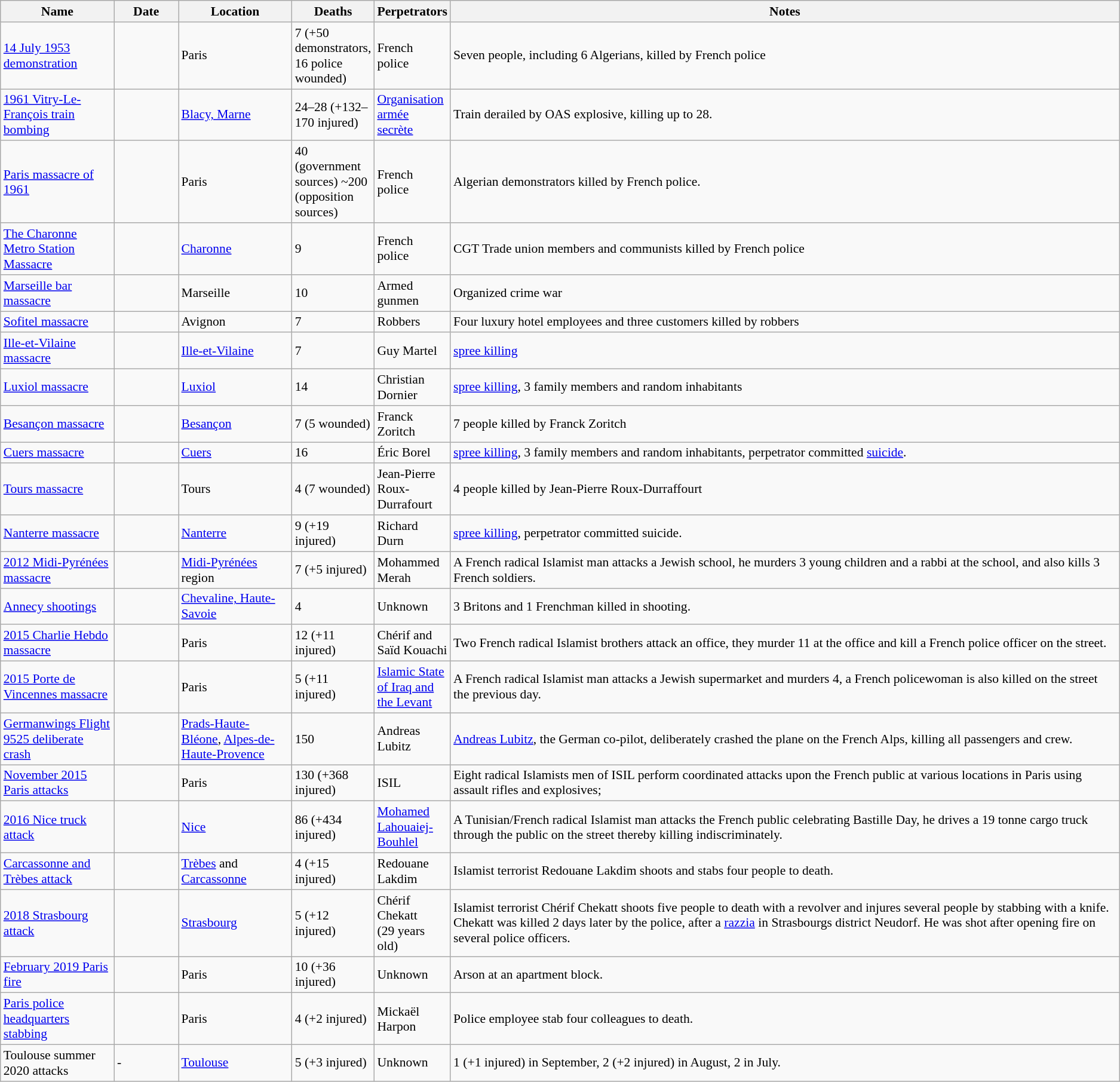<table class="sortable wikitable" style="font-size:90%;">
<tr>
<th style="width:120px;">Name</th>
<th style="width:65px;">Date</th>
<th style="width:120px;">Location</th>
<th ! data-sort-type="number" style="width:75px;">Deaths</th>
<th style="width:75px;">Perpetrators</th>
<th class="unsortable">Notes</th>
</tr>
<tr>
<td><a href='#'>14 July 1953 demonstration</a></td>
<td></td>
<td>Paris</td>
<td>7 (+50 demonstrators, 16 police wounded)</td>
<td>French police</td>
<td>Seven people, including 6 Algerians, killed by French police</td>
</tr>
<tr>
<td><a href='#'>1961 Vitry-Le-François train bombing</a></td>
<td></td>
<td><a href='#'>Blacy, Marne</a></td>
<td>24–28 (+132–170 injured)</td>
<td><a href='#'>Organisation armée secrète</a></td>
<td>Train derailed by OAS explosive, killing up to 28.</td>
</tr>
<tr>
<td><a href='#'>Paris massacre of 1961</a></td>
<td></td>
<td>Paris</td>
<td>40 (government sources) ~200 (opposition sources)</td>
<td>French police</td>
<td>Algerian demonstrators killed by French police.</td>
</tr>
<tr>
<td><a href='#'>The Charonne Metro Station Massacre</a></td>
<td></td>
<td><a href='#'>Charonne</a></td>
<td>9</td>
<td>French police</td>
<td>CGT Trade union members and communists killed by French police</td>
</tr>
<tr>
<td><a href='#'>Marseille bar massacre</a></td>
<td></td>
<td>Marseille</td>
<td>10</td>
<td>Armed gunmen</td>
<td>Organized crime war</td>
</tr>
<tr>
<td><a href='#'>Sofitel massacre</a></td>
<td></td>
<td>Avignon</td>
<td>7</td>
<td>Robbers</td>
<td>Four luxury hotel employees and three customers killed by robbers</td>
</tr>
<tr>
<td><a href='#'>Ille-et-Vilaine massacre</a></td>
<td></td>
<td><a href='#'>Ille-et-Vilaine</a></td>
<td>7</td>
<td>Guy Martel</td>
<td><a href='#'>spree killing</a></td>
</tr>
<tr>
<td><a href='#'>Luxiol massacre</a></td>
<td></td>
<td><a href='#'>Luxiol</a></td>
<td>14</td>
<td>Christian Dornier</td>
<td><a href='#'>spree killing</a>, 3 family members and random inhabitants</td>
</tr>
<tr>
<td><a href='#'>Besançon massacre</a></td>
<td></td>
<td><a href='#'>Besançon</a></td>
<td>7 (5 wounded)</td>
<td>Franck Zoritch</td>
<td>7 people killed by Franck Zoritch</td>
</tr>
<tr>
<td><a href='#'>Cuers massacre</a></td>
<td></td>
<td><a href='#'>Cuers</a></td>
<td>16</td>
<td>Éric Borel</td>
<td><a href='#'>spree killing</a>, 3 family members and random inhabitants, perpetrator committed <a href='#'>suicide</a>.</td>
</tr>
<tr>
<td><a href='#'>Tours massacre</a></td>
<td></td>
<td>Tours</td>
<td>4 (7 wounded)</td>
<td>Jean-Pierre Roux-Durrafourt</td>
<td>4 people killed by Jean-Pierre Roux-Durraffourt</td>
</tr>
<tr>
<td><a href='#'>Nanterre massacre</a></td>
<td></td>
<td><a href='#'>Nanterre</a></td>
<td>9 (+19 injured)</td>
<td>Richard Durn</td>
<td><a href='#'>spree killing</a>, perpetrator committed suicide.</td>
</tr>
<tr>
<td><a href='#'>2012 Midi-Pyrénées massacre</a></td>
<td></td>
<td><a href='#'>Midi-Pyrénées</a> region</td>
<td>7 (+5 injured)</td>
<td>Mohammed Merah</td>
<td>A French radical Islamist man attacks a Jewish school, he murders 3 young children and a rabbi at the school, and also kills 3 French soldiers.</td>
</tr>
<tr>
<td><a href='#'>Annecy shootings</a></td>
<td></td>
<td><a href='#'>Chevaline, Haute-Savoie</a></td>
<td>4</td>
<td>Unknown</td>
<td>3 Britons and 1 Frenchman killed in shooting.</td>
</tr>
<tr>
<td><a href='#'>2015 Charlie Hebdo massacre</a></td>
<td></td>
<td>Paris</td>
<td>12 (+11 injured)</td>
<td>Chérif and Saïd Kouachi</td>
<td>Two French radical Islamist brothers attack an office, they murder 11 at the office and kill a French police officer on the street.</td>
</tr>
<tr>
<td><a href='#'>2015 Porte de Vincennes massacre</a></td>
<td></td>
<td>Paris</td>
<td>5 (+11 injured)</td>
<td><a href='#'>Islamic State of Iraq and the Levant</a></td>
<td>A French radical Islamist man attacks a Jewish supermarket and murders 4, a French policewoman is also killed on the street the previous day.</td>
</tr>
<tr>
<td><a href='#'>Germanwings Flight 9525 deliberate crash</a></td>
<td></td>
<td><a href='#'>Prads-Haute-Bléone</a>, <a href='#'>Alpes-de-Haute-Provence</a></td>
<td>150</td>
<td>Andreas Lubitz</td>
<td><a href='#'>Andreas Lubitz</a>, the German co-pilot, deliberately crashed the plane on the French Alps, killing all passengers and crew.</td>
</tr>
<tr>
<td><a href='#'>November 2015 Paris attacks</a></td>
<td></td>
<td>Paris</td>
<td>130 (+368 injured)</td>
<td>ISIL</td>
<td>Eight radical Islamists men of ISIL perform coordinated attacks upon the French public at various locations in Paris using assault rifles and explosives;</td>
</tr>
<tr>
<td><a href='#'>2016 Nice truck attack</a></td>
<td></td>
<td><a href='#'>Nice</a></td>
<td>86 (+434 injured)</td>
<td><a href='#'>Mohamed Lahouaiej-Bouhlel</a></td>
<td>A Tunisian/French radical Islamist man attacks the French public celebrating Bastille Day, he drives a 19 tonne cargo truck through the public on the street thereby killing indiscriminately.</td>
</tr>
<tr>
<td><a href='#'>Carcassonne and Trèbes attack</a></td>
<td></td>
<td><a href='#'>Trèbes</a> and <a href='#'>Carcassonne</a></td>
<td>4 (+15 injured)</td>
<td>Redouane Lakdim</td>
<td>Islamist terrorist Redouane Lakdim shoots and stabs four people to death.</td>
</tr>
<tr>
<td><a href='#'>2018 Strasbourg attack</a></td>
<td></td>
<td><a href='#'>Strasbourg</a></td>
<td>5 (+12 injured)</td>
<td>Chérif Chekatt<br>(29 years old)</td>
<td>Islamist terrorist Chérif Chekatt shoots five people to death with a revolver and injures several people by stabbing with a knife. Chekatt was killed 2 days later by the police, after a <a href='#'>razzia</a> in Strasbourgs district Neudorf. He was shot after opening fire on several police officers.</td>
</tr>
<tr>
<td><a href='#'>February 2019 Paris fire</a></td>
<td></td>
<td>Paris</td>
<td>10 (+36 injured)</td>
<td>Unknown</td>
<td>Arson at an apartment block.</td>
</tr>
<tr>
<td><a href='#'>Paris police headquarters stabbing</a></td>
<td></td>
<td>Paris</td>
<td>4 (+2 injured)</td>
<td>Mickaël Harpon</td>
<td>Police employee stab four colleagues to death.</td>
</tr>
<tr>
<td>Toulouse summer 2020 attacks</td>
<td> - </td>
<td><a href='#'>Toulouse</a></td>
<td>5 (+3 injured)</td>
<td>Unknown</td>
<td>1 (+1 injured) in September, 2 (+2 injured) in August, 2 in July.</td>
</tr>
</table>
